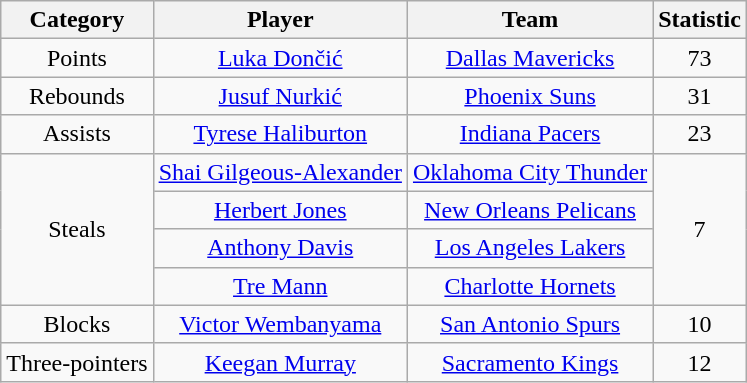<table class="wikitable" style="text-align:center;">
<tr>
<th>Category</th>
<th>Player</th>
<th>Team</th>
<th>Statistic</th>
</tr>
<tr>
<td>Points</td>
<td><a href='#'>Luka Dončić</a></td>
<td><a href='#'>Dallas Mavericks</a></td>
<td>73</td>
</tr>
<tr>
<td>Rebounds</td>
<td><a href='#'>Jusuf Nurkić</a></td>
<td><a href='#'>Phoenix Suns</a></td>
<td>31</td>
</tr>
<tr>
<td>Assists</td>
<td><a href='#'>Tyrese Haliburton</a></td>
<td><a href='#'>Indiana Pacers</a></td>
<td>23</td>
</tr>
<tr>
<td rowspan="4">Steals</td>
<td><a href='#'>Shai Gilgeous-Alexander</a></td>
<td><a href='#'>Oklahoma City Thunder</a></td>
<td rowspan="4">7</td>
</tr>
<tr>
<td><a href='#'>Herbert Jones</a></td>
<td><a href='#'>New Orleans Pelicans</a></td>
</tr>
<tr>
<td><a href='#'>Anthony Davis</a></td>
<td><a href='#'>Los Angeles Lakers</a></td>
</tr>
<tr>
<td><a href='#'>Tre Mann</a></td>
<td><a href='#'>Charlotte Hornets</a></td>
</tr>
<tr>
<td>Blocks</td>
<td><a href='#'>Victor Wembanyama</a></td>
<td><a href='#'>San Antonio Spurs</a></td>
<td>10</td>
</tr>
<tr>
<td>Three-pointers</td>
<td><a href='#'>Keegan Murray</a></td>
<td><a href='#'>Sacramento Kings</a></td>
<td>12</td>
</tr>
</table>
